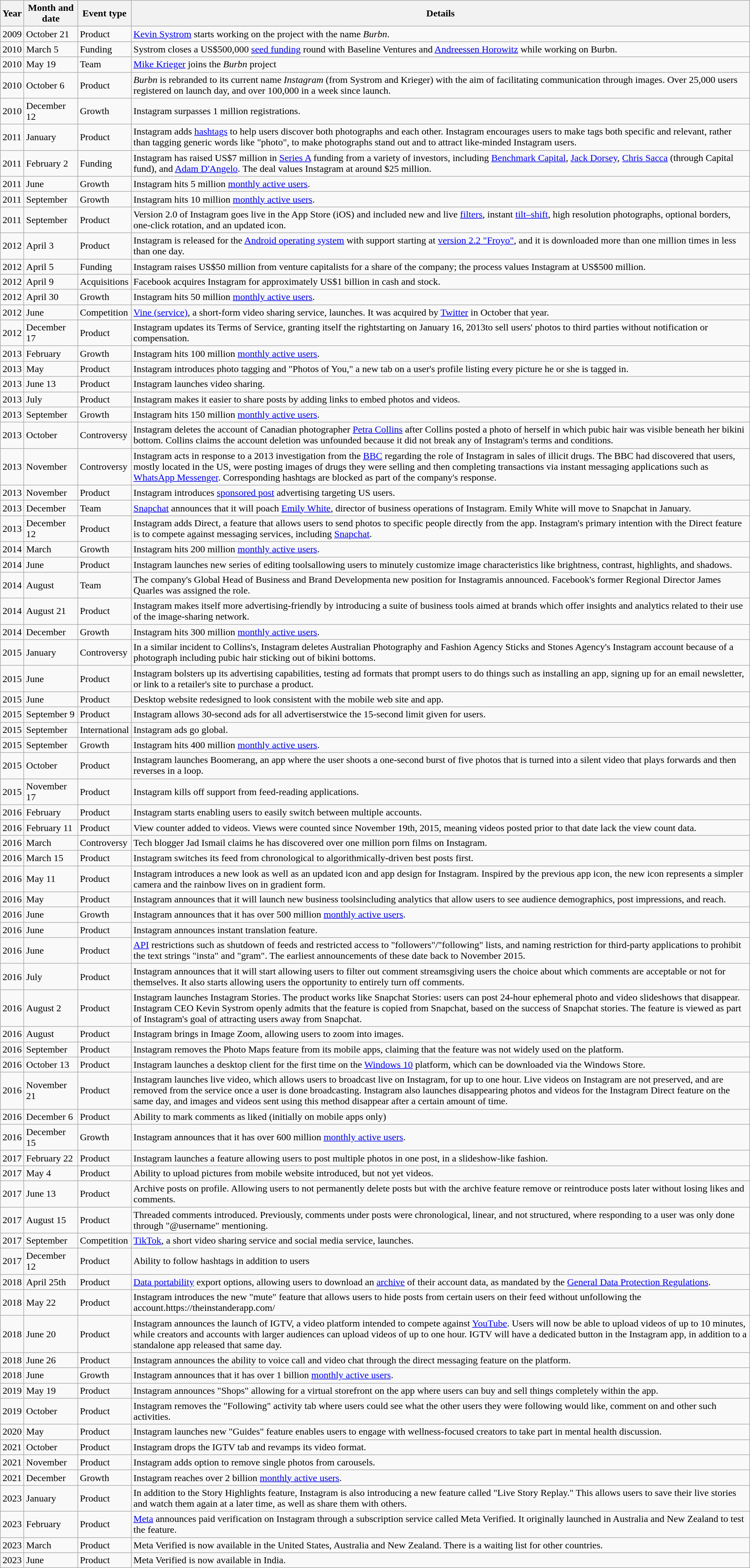<table class="wikitable sortable" border="1">
<tr>
<th>Year</th>
<th>Month and date</th>
<th>Event type</th>
<th>Details</th>
</tr>
<tr>
<td>2009</td>
<td>October 21</td>
<td>Product</td>
<td><a href='#'>Kevin Systrom</a> starts working on the project with the name <em>Burbn</em>.</td>
</tr>
<tr>
<td>2010</td>
<td>March 5</td>
<td>Funding</td>
<td>Systrom closes a US$500,000 <a href='#'>seed funding</a> round with Baseline Ventures and <a href='#'>Andreessen Horowitz</a> while working on Burbn.</td>
</tr>
<tr>
<td>2010</td>
<td>May 19</td>
<td>Team</td>
<td><a href='#'>Mike Krieger</a> joins the <em>Burbn</em> project</td>
</tr>
<tr>
<td>2010</td>
<td>October 6</td>
<td>Product</td>
<td><em>Burbn</em> is rebranded to its current name <em>Instagram</em> (from Systrom and Krieger) with the aim of facilitating communication through images. Over 25,000 users registered on launch day, and over 100,000 in a week since launch.</td>
</tr>
<tr>
<td>2010</td>
<td>December 12</td>
<td>Growth</td>
<td>Instagram surpasses 1 million registrations.</td>
</tr>
<tr>
<td>2011</td>
<td>January</td>
<td>Product</td>
<td>Instagram adds <a href='#'>hashtags</a> to help users discover both photographs and each other. Instagram encourages users to make tags both specific and relevant, rather than tagging generic words like "photo", to make photographs stand out and to attract like-minded Instagram users.</td>
</tr>
<tr>
<td>2011</td>
<td>February 2</td>
<td>Funding</td>
<td>Instagram has raised US$7 million in <a href='#'>Series A</a> funding from a variety of investors, including <a href='#'>Benchmark Capital</a>, <a href='#'>Jack Dorsey</a>, <a href='#'>Chris Sacca</a> (through Capital fund), and <a href='#'>Adam D'Angelo</a>. The deal values Instagram at around $25 million.</td>
</tr>
<tr>
<td>2011</td>
<td>June</td>
<td>Growth</td>
<td>Instagram hits 5 million <a href='#'>monthly active users</a>.</td>
</tr>
<tr>
<td>2011</td>
<td>September</td>
<td>Growth</td>
<td>Instagram hits 10 million <a href='#'>monthly active users</a>.</td>
</tr>
<tr>
<td>2011</td>
<td>September</td>
<td>Product</td>
<td>Version 2.0 of Instagram goes live in the App Store (iOS) and included new and live <a href='#'>filters</a>, instant <a href='#'>tilt–shift</a>, high resolution photographs, optional borders, one-click rotation, and an updated icon.</td>
</tr>
<tr>
<td>2012</td>
<td>April 3</td>
<td>Product</td>
<td>Instagram is released for the <a href='#'>Android operating system</a> with support starting at <a href='#'>version 2.2 "Froyo"</a>, and it is downloaded more than one million times in less than one day.</td>
</tr>
<tr>
<td>2012</td>
<td>April 5</td>
<td>Funding</td>
<td>Instagram raises US$50 million from venture capitalists for a share of the company; the process values Instagram at US$500 million.</td>
</tr>
<tr>
<td>2012</td>
<td>April 9</td>
<td>Acquisitions</td>
<td>Facebook acquires Instagram for approximately US$1 billion in cash and stock.</td>
</tr>
<tr>
<td>2012</td>
<td>April 30</td>
<td>Growth</td>
<td>Instagram hits 50 million <a href='#'>monthly active users</a>.</td>
</tr>
<tr>
<td>2012</td>
<td>June</td>
<td>Competition</td>
<td><a href='#'>Vine (service)</a>, a short-form video sharing service, launches. It was acquired by <a href='#'>Twitter</a> in October that year.</td>
</tr>
<tr>
<td>2012</td>
<td>December 17</td>
<td>Product</td>
<td>Instagram updates its Terms of Service, granting itself the rightstarting on January 16, 2013to sell users' photos to third parties without notification or compensation.</td>
</tr>
<tr>
<td>2013</td>
<td>February</td>
<td>Growth</td>
<td>Instagram hits 100 million <a href='#'>monthly active users</a>.</td>
</tr>
<tr>
<td>2013</td>
<td>May</td>
<td>Product</td>
<td>Instagram introduces photo tagging and "Photos of You," a new tab on a user's profile listing every picture he or she is tagged in.</td>
</tr>
<tr>
<td>2013</td>
<td>June 13</td>
<td>Product</td>
<td>Instagram launches video sharing.</td>
</tr>
<tr>
<td>2013</td>
<td>July</td>
<td>Product</td>
<td>Instagram makes it easier to share posts by adding links to embed photos and videos.</td>
</tr>
<tr>
<td>2013</td>
<td>September</td>
<td>Growth</td>
<td>Instagram hits 150 million <a href='#'>monthly active users</a>.</td>
</tr>
<tr>
<td>2013</td>
<td>October</td>
<td>Controversy</td>
<td>Instagram deletes the account of Canadian photographer <a href='#'>Petra Collins</a> after Collins posted a photo of herself in which pubic hair was visible beneath her bikini bottom. Collins claims the account deletion was unfounded because it did not break any of Instagram's terms and conditions.</td>
</tr>
<tr>
<td>2013</td>
<td>November</td>
<td>Controversy</td>
<td>Instagram acts in response to a 2013 investigation from the <a href='#'>BBC</a> regarding the role of Instagram in sales of illicit drugs. The BBC had discovered that users, mostly located in the US, were posting images of drugs they were selling and then completing transactions via instant messaging applications such as <a href='#'>WhatsApp Messenger</a>. Corresponding hashtags are blocked as part of the company's response.</td>
</tr>
<tr>
<td>2013</td>
<td>November</td>
<td>Product</td>
<td>Instagram introduces <a href='#'>sponsored post</a> advertising targeting US users.</td>
</tr>
<tr>
<td>2013</td>
<td>December</td>
<td>Team</td>
<td><a href='#'>Snapchat</a> announces that it will poach <a href='#'>Emily White</a>, director of business operations of Instagram. Emily White will move to Snapchat in January.</td>
</tr>
<tr>
<td>2013</td>
<td>December 12</td>
<td>Product</td>
<td>Instagram adds Direct, a feature that allows users to send photos to specific people directly from the app. Instagram's primary intention with the Direct feature is to compete against messaging services, including <a href='#'>Snapchat</a>.</td>
</tr>
<tr>
<td>2014</td>
<td>March</td>
<td>Growth</td>
<td>Instagram hits 200 million <a href='#'>monthly active users</a>.</td>
</tr>
<tr>
<td>2014</td>
<td>June</td>
<td>Product</td>
<td>Instagram launches new series of editing toolsallowing users to minutely customize image characteristics like brightness, contrast, highlights, and shadows.</td>
</tr>
<tr>
<td>2014</td>
<td>August</td>
<td>Team</td>
<td>The company's Global Head of Business and Brand Developmenta new position for Instagramis announced. Facebook's former Regional Director James Quarles was assigned the role.</td>
</tr>
<tr>
<td>2014</td>
<td>August 21</td>
<td>Product</td>
<td>Instagram makes itself more advertising-friendly by introducing a suite of business tools aimed at brands which offer insights and analytics related to their use of the image-sharing network.</td>
</tr>
<tr>
<td>2014</td>
<td>December</td>
<td>Growth</td>
<td>Instagram hits 300 million <a href='#'>monthly active users</a>.</td>
</tr>
<tr>
<td>2015</td>
<td>January</td>
<td>Controversy</td>
<td>In a similar incident to Collins's, Instagram deletes Australian Photography and Fashion Agency Sticks and Stones Agency's Instagram account because of a photograph including pubic hair sticking out of bikini bottoms.</td>
</tr>
<tr>
<td>2015</td>
<td>June</td>
<td>Product</td>
<td>Instagram bolsters up its advertising capabilities, testing ad formats that prompt users to do things such as installing an app, signing up for an email newsletter, or link to a retailer's site to purchase a product.</td>
</tr>
<tr>
<td>2015</td>
<td>June</td>
<td>Product</td>
<td>Desktop website redesigned to look consistent with the mobile web site and app.</td>
</tr>
<tr>
<td>2015</td>
<td>September 9</td>
<td>Product</td>
<td>Instagram allows 30-second ads for all advertiserstwice the 15-second limit given for users.</td>
</tr>
<tr>
<td>2015</td>
<td>September</td>
<td>International</td>
<td>Instagram ads go global.</td>
</tr>
<tr>
<td>2015</td>
<td>September</td>
<td>Growth</td>
<td>Instagram hits 400 million <a href='#'>monthly active users</a>.</td>
</tr>
<tr>
<td>2015</td>
<td>October</td>
<td>Product</td>
<td>Instagram launches Boomerang, an app where the user shoots a one-second burst of five photos that is turned into a silent video that plays forwards and then reverses in a loop.</td>
</tr>
<tr>
<td>2015</td>
<td>November 17</td>
<td>Product</td>
<td>Instagram kills off support from feed-reading applications.</td>
</tr>
<tr>
<td>2016</td>
<td>February</td>
<td>Product</td>
<td>Instagram starts enabling users to easily switch between multiple accounts.</td>
</tr>
<tr>
<td>2016</td>
<td>February 11</td>
<td>Product</td>
<td>View counter added to videos. Views were counted since November 19th, 2015, meaning videos posted prior to that date lack the view count data.</td>
</tr>
<tr>
<td>2016</td>
<td>March</td>
<td>Controversy</td>
<td>Tech blogger Jad Ismail claims he has discovered over one million porn films on Instagram.</td>
</tr>
<tr>
<td>2016</td>
<td>March 15</td>
<td>Product</td>
<td>Instagram switches its feed from chronological to algorithmically-driven best posts first.</td>
</tr>
<tr>
<td>2016</td>
<td>May 11</td>
<td>Product</td>
<td>Instagram introduces a new look as well as an updated icon and app design for Instagram. Inspired by the previous app icon, the new icon represents a simpler camera and the rainbow lives on in gradient form.</td>
</tr>
<tr>
<td>2016</td>
<td>May</td>
<td>Product</td>
<td>Instagram announces that it will launch new business toolsincluding analytics that allow users to see audience demographics, post impressions, and reach.</td>
</tr>
<tr>
<td>2016</td>
<td>June</td>
<td>Growth</td>
<td>Instagram announces that it has over 500 million <a href='#'>monthly active users</a>.</td>
</tr>
<tr>
<td>2016</td>
<td>June</td>
<td>Product</td>
<td>Instagram announces instant translation feature.</td>
</tr>
<tr>
<td>2016</td>
<td>June</td>
<td>Product</td>
<td><a href='#'>API</a> restrictions such as shutdown of feeds and restricted access to "followers"/"following" lists, and naming restriction for third-party applications to prohibit the text strings "insta" and "gram". The earliest announcements of these date back to November 2015.</td>
</tr>
<tr>
<td>2016</td>
<td>July</td>
<td>Product</td>
<td>Instagram announces that it will start allowing users to filter out comment streamsgiving users the choice about which comments are acceptable or not for themselves. It also starts allowing users the opportunity to entirely turn off comments.</td>
</tr>
<tr>
<td>2016</td>
<td>August 2</td>
<td>Product</td>
<td>Instagram launches Instagram Stories. The product works like Snapchat Stories: users can post 24-hour ephemeral photo and video slideshows that disappear. Instagram CEO Kevin Systrom openly admits that the feature is copied from Snapchat, based on the success of Snapchat stories. The feature is viewed as part of Instagram's goal of attracting users away from Snapchat.</td>
</tr>
<tr>
<td>2016</td>
<td>August</td>
<td>Product</td>
<td>Instagram brings in Image Zoom, allowing users to zoom into images.</td>
</tr>
<tr>
<td>2016</td>
<td>September</td>
<td>Product</td>
<td>Instagram removes the Photo Maps feature from its mobile apps, claiming that the feature was not widely used on the platform.</td>
</tr>
<tr>
<td>2016</td>
<td>October 13</td>
<td>Product</td>
<td>Instagram launches a desktop client for the first time on the <a href='#'>Windows 10</a> platform, which can be downloaded via the Windows Store.</td>
</tr>
<tr>
<td>2016</td>
<td>November 21</td>
<td>Product</td>
<td>Instagram launches live video, which allows users to broadcast live on Instagram, for up to one hour. Live videos on Instagram are not preserved, and are removed from the service once a user is done broadcasting. Instagram also launches disappearing photos and videos for the Instagram Direct feature on the same day, and images and videos sent using this method disappear after a certain amount of time.</td>
</tr>
<tr>
<td>2016</td>
<td>December 6</td>
<td>Product</td>
<td>Ability to mark comments as liked (initially on mobile apps only)</td>
</tr>
<tr>
<td>2016</td>
<td>December 15</td>
<td>Growth</td>
<td>Instagram announces that it has over 600 million <a href='#'>monthly active users</a>.</td>
</tr>
<tr>
<td>2017</td>
<td>February 22</td>
<td>Product</td>
<td>Instagram launches a feature allowing users to post multiple photos in one post, in a slideshow-like fashion.</td>
</tr>
<tr>
<td>2017</td>
<td>May 4</td>
<td>Product</td>
<td>Ability to upload pictures from mobile website introduced, but not yet videos.</td>
</tr>
<tr>
<td>2017</td>
<td>June 13</td>
<td>Product</td>
<td>Archive posts on profile. Allowing users to not permanently delete posts but with the archive feature remove or reintroduce posts later without losing likes and comments. </td>
</tr>
<tr>
<td>2017</td>
<td>August 15</td>
<td>Product</td>
<td>Threaded comments introduced. Previously, comments under posts were chronological, linear, and not structured, where responding to a user was only done through "@username" mentioning.</td>
</tr>
<tr>
<td>2017</td>
<td>September</td>
<td>Competition</td>
<td><a href='#'>TikTok</a>, a short video sharing service and social media service, launches.</td>
</tr>
<tr>
<td>2017</td>
<td>December 12</td>
<td>Product</td>
<td>Ability to follow hashtags in addition to users</td>
</tr>
<tr>
<td>2018</td>
<td>April 25th</td>
<td>Product</td>
<td><a href='#'>Data portability</a> export options, allowing users to download an <a href='#'>archive</a> of their account data, as mandated by the <a href='#'>General Data Protection Regulations</a>.</td>
</tr>
<tr>
<td>2018</td>
<td>May 22</td>
<td>Product</td>
<td>Instagram introduces the new "mute" feature that allows users to hide posts from certain users on their feed without unfollowing the account.https://theinstanderapp.com/</td>
</tr>
<tr>
<td>2018</td>
<td>June 20</td>
<td>Product</td>
<td>Instagram announces the launch of IGTV, a video platform intended to compete against <a href='#'>YouTube</a>. Users will now be able to upload videos of up to 10 minutes, while creators and accounts with larger audiences can upload videos of up to one hour. IGTV will have a dedicated button in the Instagram app, in addition to a standalone app released that same day.</td>
</tr>
<tr>
<td>2018</td>
<td>June 26</td>
<td>Product</td>
<td>Instagram announces the ability to voice call and video chat through the direct messaging feature on the platform.</td>
</tr>
<tr>
<td>2018</td>
<td>June</td>
<td>Growth</td>
<td>Instagram announces that it has over 1 billion <a href='#'>monthly active users</a>.</td>
</tr>
<tr>
<td>2019</td>
<td>May 19</td>
<td>Product</td>
<td>Instagram announces "Shops" allowing for a virtual storefront on the app where users can buy and sell things completely within the app.</td>
</tr>
<tr>
<td>2019</td>
<td>October</td>
<td>Product</td>
<td>Instagram removes the "Following" activity tab where users could see what the other users they were following would like, comment on and other such activities.</td>
</tr>
<tr>
<td>2020</td>
<td>May</td>
<td>Product</td>
<td>Instagram launches new "Guides" feature enables users to engage with wellness-focused creators to take part in mental health discussion.</td>
</tr>
<tr>
<td>2021</td>
<td>October</td>
<td>Product</td>
<td>Instagram drops the IGTV tab and revamps its video format.</td>
</tr>
<tr>
<td>2021</td>
<td>November</td>
<td>Product</td>
<td>Instagram adds option to remove single photos from carousels.</td>
</tr>
<tr>
<td>2021</td>
<td>December</td>
<td>Growth</td>
<td>Instagram reaches over 2 billion <a href='#'>monthly active users</a>.</td>
</tr>
<tr>
<td>2023</td>
<td>January</td>
<td>Product</td>
<td>In addition to the Story Highlights feature, Instagram is also introducing a new feature called "Live Story Replay." This allows users to save their live stories and watch them again at a later time, as well as share them with others.</td>
</tr>
<tr>
<td>2023</td>
<td>February</td>
<td>Product</td>
<td><a href='#'>Meta</a> announces paid verification on Instagram through a subscription service called Meta Verified. It originally launched in Australia and New Zealand to test the feature.</td>
</tr>
<tr>
<td>2023</td>
<td>March</td>
<td>Product</td>
<td>Meta Verified is now available in the United States, Australia and New Zealand. There is a waiting list for other countries.</td>
</tr>
<tr>
<td>2023</td>
<td>June</td>
<td>Product</td>
<td>Meta Verified is now available in India.</td>
</tr>
</table>
